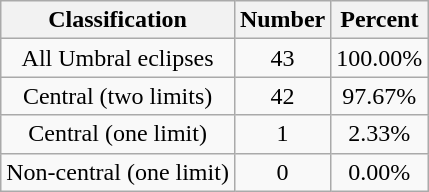<table class="wikitable sortable">
<tr align=center>
<th>Classification</th>
<th>Number</th>
<th>Percent</th>
</tr>
<tr align=center>
<td>All Umbral eclipses</td>
<td>43</td>
<td>100.00%</td>
</tr>
<tr align=center>
<td>Central (two limits)</td>
<td>42</td>
<td>97.67%</td>
</tr>
<tr align=center>
<td>Central (one limit)</td>
<td>1</td>
<td>2.33%</td>
</tr>
<tr align=center>
<td>Non-central (one limit)</td>
<td>0</td>
<td>0.00%</td>
</tr>
</table>
